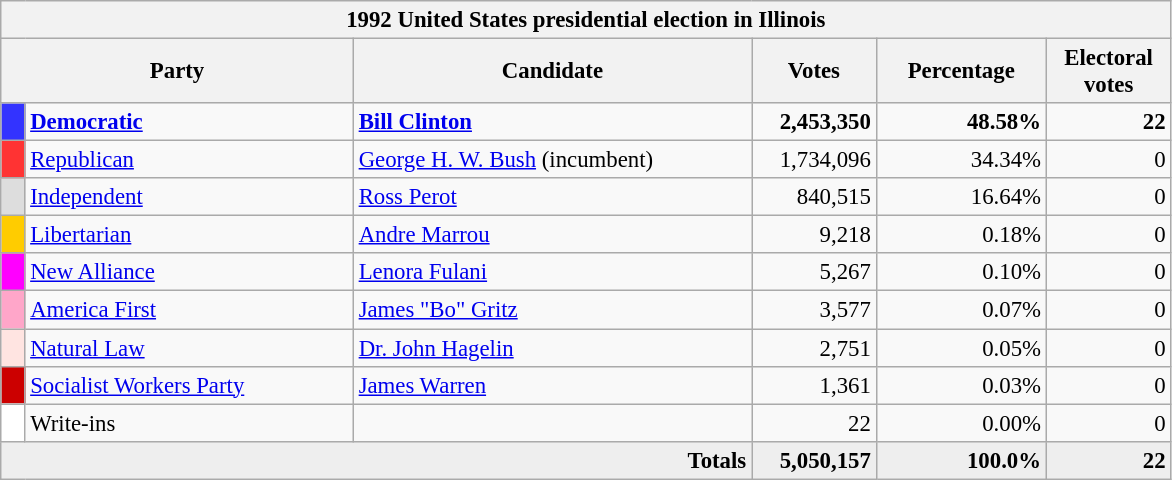<table class="wikitable" style="font-size: 95%;">
<tr>
<th colspan="6">1992 United States presidential election in Illinois</th>
</tr>
<tr>
<th colspan="2" style="width: 15em">Party</th>
<th style="width: 17em">Candidate</th>
<th style="width: 5em">Votes</th>
<th style="width: 7em">Percentage</th>
<th style="width: 5em">Electoral votes</th>
</tr>
<tr>
<th style="background-color:#3333FF; width: 3px"></th>
<td style="width: 130px"><strong><a href='#'>Democratic</a></strong></td>
<td><strong><a href='#'>Bill Clinton</a></strong></td>
<td align="right"><strong>2,453,350</strong></td>
<td align="right"><strong>48.58%</strong></td>
<td align="right"><strong>22</strong></td>
</tr>
<tr>
<th style="background-color:#FF3333; width: 3px"></th>
<td style="width: 130px"><a href='#'>Republican</a></td>
<td><a href='#'>George H. W. Bush</a> (incumbent)</td>
<td align="right">1,734,096</td>
<td align="right">34.34%</td>
<td align="right">0</td>
</tr>
<tr>
<th style="background-color:#DDDDDD; width: 3px"></th>
<td style="width: 130px"><a href='#'>Independent</a></td>
<td><a href='#'>Ross Perot</a></td>
<td align="right">840,515</td>
<td align="right">16.64%</td>
<td align="right">0</td>
</tr>
<tr>
<th style="background-color:#FFCC00; width: 3px"></th>
<td style="width: 130px"><a href='#'>Libertarian</a></td>
<td><a href='#'>Andre Marrou</a></td>
<td align="right">9,218</td>
<td align="right">0.18%</td>
<td align="right">0</td>
</tr>
<tr>
<th style="background-color:#FF00FF; width: 3px"></th>
<td style="width: 130px"><a href='#'>New Alliance</a></td>
<td><a href='#'>Lenora Fulani</a></td>
<td align="right">5,267</td>
<td align="right">0.10%</td>
<td align="right">0</td>
</tr>
<tr>
<th style="background-color:#FFA6C9; width: 3px"></th>
<td style="width: 130px"><a href='#'>America First</a></td>
<td><a href='#'>James "Bo" Gritz</a></td>
<td align="right">3,577</td>
<td align="right">0.07%</td>
<td align="right">0</td>
</tr>
<tr>
<th style="background-color:#ffe4e1; width: 3px"></th>
<td style="width: 130px"><a href='#'>Natural Law</a></td>
<td><a href='#'>Dr. John Hagelin</a></td>
<td align="right">2,751</td>
<td align="right">0.05%</td>
<td align="right">0</td>
</tr>
<tr>
<th style="background:#c00; width:3px;"></th>
<td style="width: 130px"><a href='#'>Socialist Workers Party</a></td>
<td><a href='#'>James Warren</a></td>
<td style="text-align:right;">1,361</td>
<td style="text-align:right;">0.03%</td>
<td style="text-align:right;">0</td>
</tr>
<tr>
<th style="background-color:#FFFFFF; width: 3px"></th>
<td style="width: 130px">Write-ins</td>
<td></td>
<td align="right">22</td>
<td align="right">0.00%</td>
<td align="right">0</td>
</tr>
<tr bgcolor="#EEEEEE">
<td colspan="3" align="right"><strong>Totals</strong></td>
<td align="right"><strong>5,050,157</strong></td>
<td align="right"><strong>100.0%</strong></td>
<td align="right"><strong>22</strong></td>
</tr>
</table>
